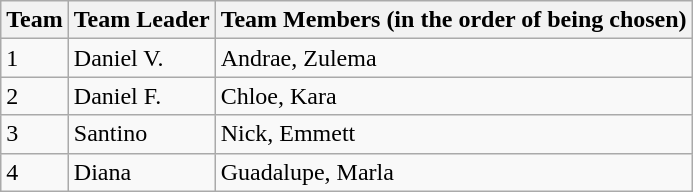<table class="wikitable">
<tr>
<th>Team</th>
<th>Team Leader</th>
<th>Team Members (in the order of being chosen)</th>
</tr>
<tr>
<td>1</td>
<td>Daniel V.</td>
<td>Andrae, Zulema</td>
</tr>
<tr>
<td>2</td>
<td>Daniel F.</td>
<td>Chloe, Kara</td>
</tr>
<tr>
<td>3</td>
<td>Santino</td>
<td>Nick, Emmett</td>
</tr>
<tr>
<td>4</td>
<td>Diana</td>
<td>Guadalupe, Marla</td>
</tr>
</table>
